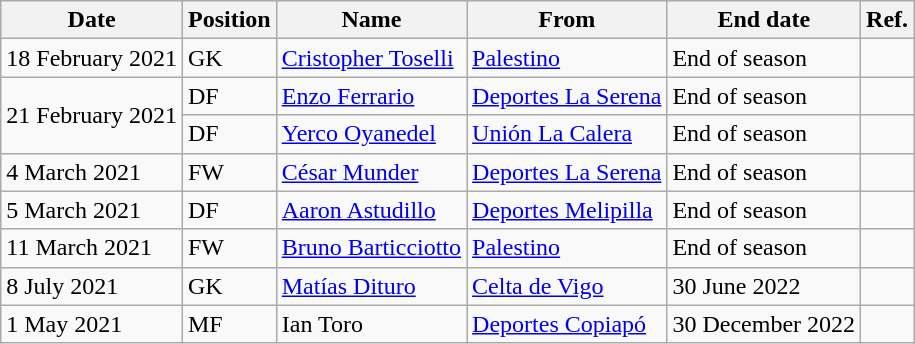<table class="wikitable">
<tr>
<th>Date</th>
<th>Position</th>
<th>Name</th>
<th>From</th>
<th>End date</th>
<th>Ref.</th>
</tr>
<tr>
<td>18 February 2021</td>
<td>GK</td>
<td> <a href='#'>Cristopher Toselli</a></td>
<td><a href='#'>Palestino</a></td>
<td>End of season</td>
<td></td>
</tr>
<tr>
<td rowspan="2">21 February 2021</td>
<td>DF</td>
<td> <a href='#'>Enzo Ferrario</a></td>
<td><a href='#'>Deportes La Serena</a></td>
<td>End of season</td>
<td></td>
</tr>
<tr>
<td>DF</td>
<td> <a href='#'>Yerco Oyanedel</a></td>
<td><a href='#'>Unión La Calera</a></td>
<td>End of season</td>
<td></td>
</tr>
<tr>
<td>4 March 2021</td>
<td>FW</td>
<td> <a href='#'>César Munder</a></td>
<td><a href='#'>Deportes La Serena</a></td>
<td>End of season</td>
<td></td>
</tr>
<tr>
<td>5 March 2021</td>
<td>DF</td>
<td> <a href='#'>Aaron Astudillo</a></td>
<td><a href='#'>Deportes Melipilla</a></td>
<td>End of season</td>
<td></td>
</tr>
<tr>
<td>11 March 2021</td>
<td>FW</td>
<td> <a href='#'>Bruno Barticciotto</a></td>
<td><a href='#'>Palestino</a></td>
<td>End of season</td>
<td></td>
</tr>
<tr>
<td>8 July 2021</td>
<td>GK</td>
<td> <a href='#'>Matías Dituro</a></td>
<td> <a href='#'>Celta de Vigo</a></td>
<td>30 June 2022</td>
<td></td>
</tr>
<tr>
<td>1 May 2021</td>
<td>MF</td>
<td> Ian Toro</td>
<td><a href='#'>Deportes Copiapó</a></td>
<td>30 December 2022</td>
<td></td>
</tr>
</table>
